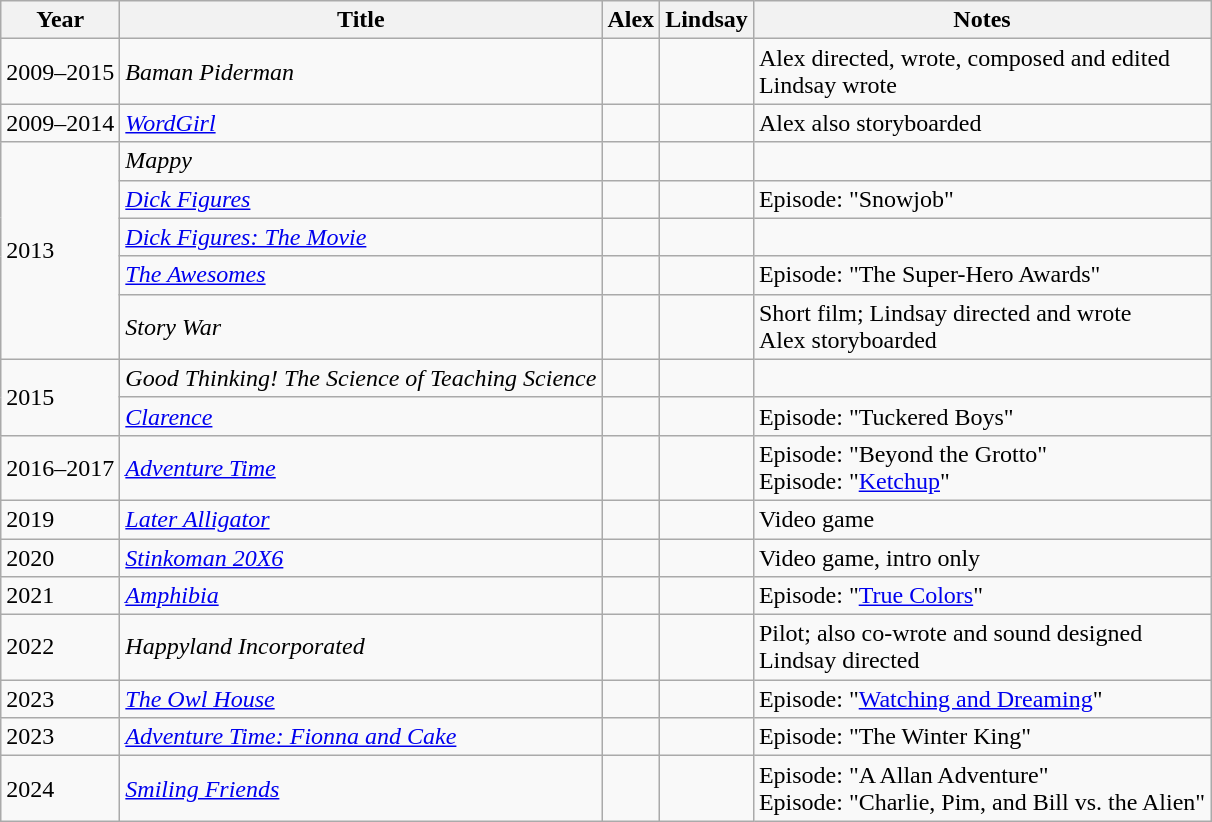<table class="wikitable sortable">
<tr>
<th>Year</th>
<th>Title</th>
<th>Alex</th>
<th>Lindsay</th>
<th>Notes</th>
</tr>
<tr>
<td>2009–2015</td>
<td><em>Baman Piderman</em></td>
<td></td>
<td></td>
<td>Alex directed, wrote, composed and edited<br>Lindsay wrote</td>
</tr>
<tr>
<td>2009–2014</td>
<td><em><a href='#'>WordGirl</a></em></td>
<td></td>
<td></td>
<td>Alex also storyboarded</td>
</tr>
<tr>
<td rowspan="5">2013</td>
<td><em>Mappy</em></td>
<td></td>
<td></td>
<td></td>
</tr>
<tr>
<td><em><a href='#'>Dick Figures</a></em></td>
<td></td>
<td></td>
<td>Episode: "Snowjob"</td>
</tr>
<tr>
<td><em><a href='#'>Dick Figures: The Movie</a></em></td>
<td></td>
<td></td>
<td></td>
</tr>
<tr>
<td><em><a href='#'>The Awesomes</a></em></td>
<td></td>
<td></td>
<td>Episode: "The Super-Hero Awards"</td>
</tr>
<tr>
<td><em>Story War</em></td>
<td></td>
<td></td>
<td>Short film; Lindsay directed and wrote<br>Alex storyboarded</td>
</tr>
<tr>
<td rowspan="2">2015</td>
<td><em>Good Thinking! The Science of Teaching Science</em></td>
<td></td>
<td></td>
<td></td>
</tr>
<tr>
<td><em><a href='#'>Clarence</a></em></td>
<td></td>
<td></td>
<td>Episode: "Tuckered Boys"</td>
</tr>
<tr>
<td>2016–2017</td>
<td><em><a href='#'>Adventure Time</a></em></td>
<td></td>
<td></td>
<td>Episode: "Beyond the Grotto"<br>Episode: "<a href='#'>Ketchup</a>"</td>
</tr>
<tr>
<td>2019</td>
<td><em><a href='#'>Later Alligator</a></em></td>
<td></td>
<td></td>
<td>Video game</td>
</tr>
<tr>
<td>2020</td>
<td><em><a href='#'>Stinkoman 20X6</a></em></td>
<td></td>
<td></td>
<td>Video game, intro only</td>
</tr>
<tr>
<td>2021</td>
<td><em><a href='#'>Amphibia</a></em></td>
<td></td>
<td></td>
<td>Episode: "<a href='#'>True Colors</a>"</td>
</tr>
<tr>
<td>2022</td>
<td><em>Happyland Incorporated</em></td>
<td></td>
<td></td>
<td>Pilot; also co-wrote and sound designed<br>Lindsay directed</td>
</tr>
<tr>
<td>2023</td>
<td><em><a href='#'>The Owl House</a></em></td>
<td></td>
<td></td>
<td>Episode: "<a href='#'>Watching and Dreaming</a>"</td>
</tr>
<tr>
<td>2023</td>
<td><em><a href='#'>Adventure Time: Fionna and Cake</a></em></td>
<td></td>
<td></td>
<td>Episode: "The Winter King"</td>
</tr>
<tr>
<td>2024</td>
<td><em><a href='#'>Smiling Friends</a></em></td>
<td></td>
<td></td>
<td>Episode: "A Allan Adventure"<br>Episode: "Charlie, Pim, and Bill vs. the Alien"</td>
</tr>
</table>
